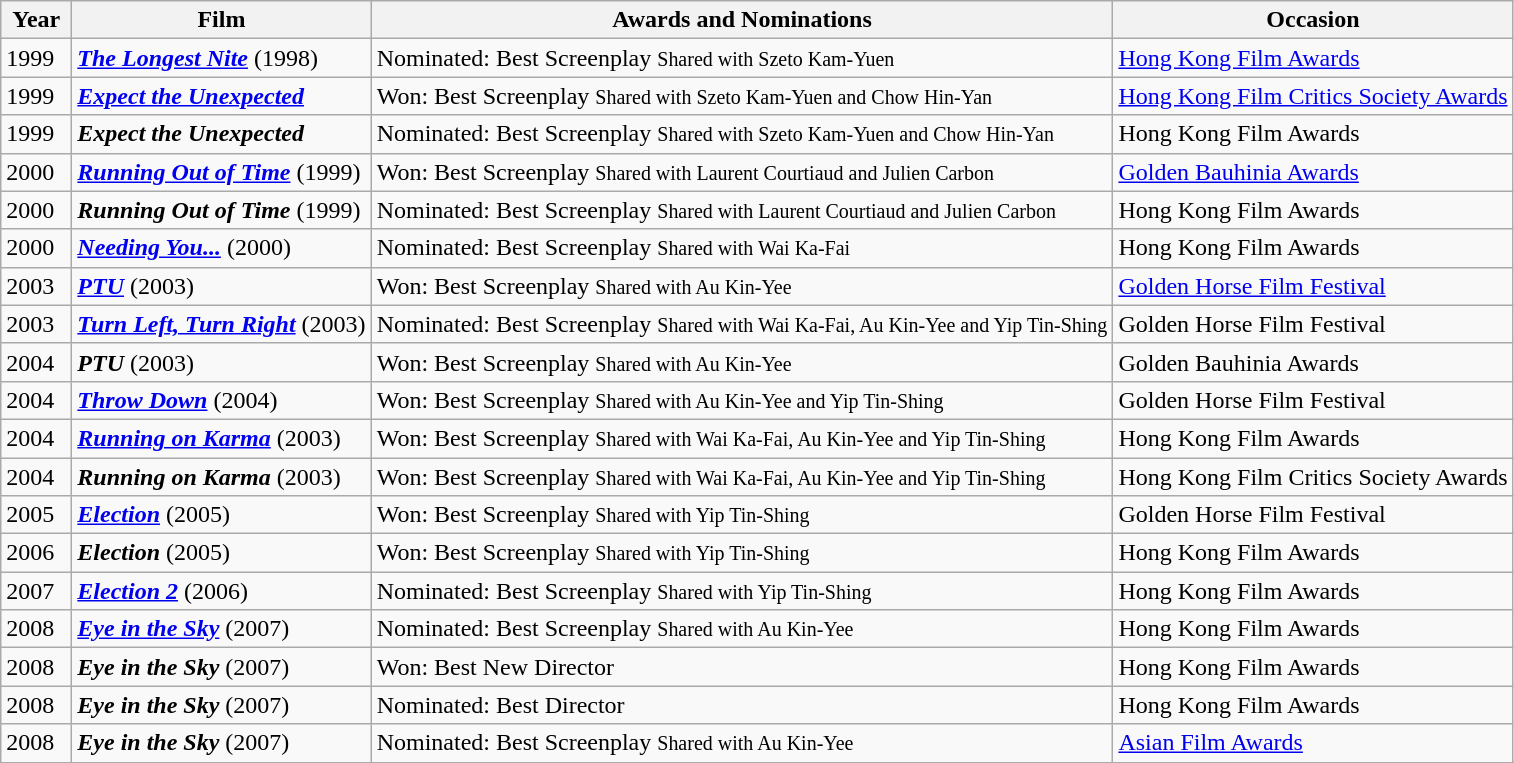<table class="wikitable">
<tr>
<th align="left" valign="top" width="40">Year</th>
<th align="left" valign="top">Film</th>
<th align="left" valign="top">Awards and Nominations</th>
<th align="left" valign="top">Occasion</th>
</tr>
<tr>
<td align="left" valign="top">1999</td>
<td align="left" valign="top"><strong><em><a href='#'>The Longest Nite</a></em></strong> (1998)</td>
<td align="left" valign="top">Nominated: Best Screenplay <small> Shared with Szeto Kam-Yuen </small></td>
<td align="left" valign="top"><a href='#'>Hong Kong Film Awards</a></td>
</tr>
<tr>
<td align="left" valign="top">1999</td>
<td align="left" valign="top"><strong><em><a href='#'>Expect the Unexpected</a></em></strong></td>
<td align="left" valign="top">Won: Best Screenplay <small> Shared with Szeto Kam-Yuen and Chow Hin-Yan </small></td>
<td align="left" valign="top"><a href='#'>Hong Kong Film Critics Society Awards</a></td>
</tr>
<tr>
<td align="left" valign="top">1999</td>
<td align="left" valign="top"><strong><em>Expect the Unexpected</em></strong></td>
<td align="left" valign="top">Nominated: Best Screenplay <small> Shared with Szeto Kam-Yuen and Chow Hin-Yan </small></td>
<td align="left" valign="top">Hong Kong Film Awards</td>
</tr>
<tr>
<td align="left" valign="top">2000</td>
<td align="left" valign="top"><strong><em><a href='#'>Running Out of Time</a></em></strong> (1999)</td>
<td align="left" valign="top">Won: Best Screenplay <small> Shared with Laurent Courtiaud and Julien Carbon </small></td>
<td align="left" valign="top"><a href='#'>Golden Bauhinia Awards</a></td>
</tr>
<tr>
<td align="left" valign="top">2000</td>
<td align="left" valign="top"><strong><em>Running Out of Time</em></strong> (1999)</td>
<td align="left" valign="top">Nominated: Best Screenplay <small> Shared with Laurent Courtiaud and Julien Carbon </small></td>
<td align="left" valign="top">Hong Kong Film Awards</td>
</tr>
<tr>
<td align="left" valign="top">2000</td>
<td align="left" valign="top"><strong><em><a href='#'>Needing You...</a></em></strong> (2000)</td>
<td align="left" valign="top">Nominated: Best Screenplay <small> Shared with Wai Ka-Fai </small></td>
<td align="left" valign="top">Hong Kong Film Awards</td>
</tr>
<tr>
<td align="left" valign="top">2003</td>
<td align="left" valign="top"><strong><em><a href='#'>PTU</a></em></strong> (2003)</td>
<td align="left" valign="top">Won: Best Screenplay <small> Shared with Au Kin-Yee </small></td>
<td align="left" valign="top"><a href='#'>Golden Horse Film Festival</a></td>
</tr>
<tr>
<td align="left" valign="top">2003</td>
<td align="left" valign="top"><strong><em><a href='#'>Turn Left, Turn Right</a></em></strong> (2003)</td>
<td align="left" valign="top">Nominated: Best Screenplay <small> Shared with Wai Ka-Fai, Au Kin-Yee and Yip Tin-Shing</small></td>
<td align="left" valign="top">Golden Horse Film Festival</td>
</tr>
<tr>
<td align="left" valign="top">2004</td>
<td align="left" valign="top"><strong><em>PTU</em></strong> (2003)</td>
<td align="left" valign="top">Won: Best Screenplay <small> Shared with Au Kin-Yee </small></td>
<td align="left" valign="top">Golden Bauhinia Awards</td>
</tr>
<tr>
<td align="left" valign="top">2004</td>
<td align="left" valign="top"><strong><em><a href='#'>Throw Down</a></em></strong> (2004)</td>
<td align="left" valign="top">Won: Best Screenplay <small> Shared with Au Kin-Yee and Yip Tin-Shing </small></td>
<td align="left" valign="top">Golden Horse Film Festival</td>
</tr>
<tr>
<td align="left" valign="top">2004</td>
<td align="left" valign="top"><strong><em><a href='#'>Running on Karma</a></em></strong> (2003)</td>
<td align="left" valign="top">Won: Best Screenplay <small> Shared with Wai Ka-Fai, Au Kin-Yee and Yip Tin-Shing</small></td>
<td align="left" valign="top">Hong Kong Film Awards</td>
</tr>
<tr>
<td align="left" valign="top">2004</td>
<td align="left" valign="top"><strong><em>Running on Karma</em></strong> (2003)</td>
<td align="left" valign="top">Won: Best Screenplay <small> Shared with Wai Ka-Fai, Au Kin-Yee and Yip Tin-Shing</small></td>
<td align="left" valign="top">Hong Kong Film Critics Society Awards</td>
</tr>
<tr>
<td align="left" valign="top">2005</td>
<td align="left" valign="top"><strong><em><a href='#'>Election</a></em></strong> (2005)</td>
<td align="left" valign="top">Won: Best Screenplay <small> Shared with Yip Tin-Shing</small></td>
<td align="left" valign="top">Golden Horse Film Festival</td>
</tr>
<tr>
<td align="left" valign="top">2006</td>
<td align="left" valign="top"><strong><em>Election</em></strong> (2005)</td>
<td align="left" valign="top">Won: Best Screenplay <small> Shared with Yip Tin-Shing</small></td>
<td align="left" valign="top">Hong Kong Film Awards</td>
</tr>
<tr>
<td align="left" valign="top">2007</td>
<td align="left" valign="top"><strong><em><a href='#'>Election 2</a></em></strong> (2006)</td>
<td align="left" valign="top">Nominated: Best Screenplay <small> Shared with Yip Tin-Shing </small></td>
<td align="left" valign="top">Hong Kong Film Awards</td>
</tr>
<tr>
<td align="left" valign="top">2008</td>
<td align="left" valign="top"><strong><em><a href='#'>Eye in the Sky</a></em></strong> (2007)</td>
<td align="left" valign="top">Nominated: Best Screenplay <small> Shared with Au Kin-Yee</small></td>
<td align="left" valign="top">Hong Kong Film Awards</td>
</tr>
<tr>
<td align="left" valign="top">2008</td>
<td align="left" valign="top"><strong><em>Eye in the Sky</em></strong> (2007)</td>
<td align="left" valign="top">Won: Best New Director</td>
<td align="left" valign="top">Hong Kong Film Awards</td>
</tr>
<tr>
<td align="left" valign="top">2008</td>
<td align="left" valign="top"><strong><em>Eye in the Sky</em></strong> (2007)</td>
<td align="left" valign="top">Nominated: Best Director</td>
<td align="left" valign="top">Hong Kong Film Awards</td>
</tr>
<tr>
<td align="left" valign="top">2008</td>
<td align="left" valign="top"><strong><em>Eye in the Sky</em></strong> (2007)</td>
<td align="left" valign="top">Nominated: Best Screenplay <small> Shared with Au Kin-Yee</small></td>
<td align="left" valign="top"><a href='#'>Asian Film Awards</a></td>
</tr>
<tr>
</tr>
</table>
